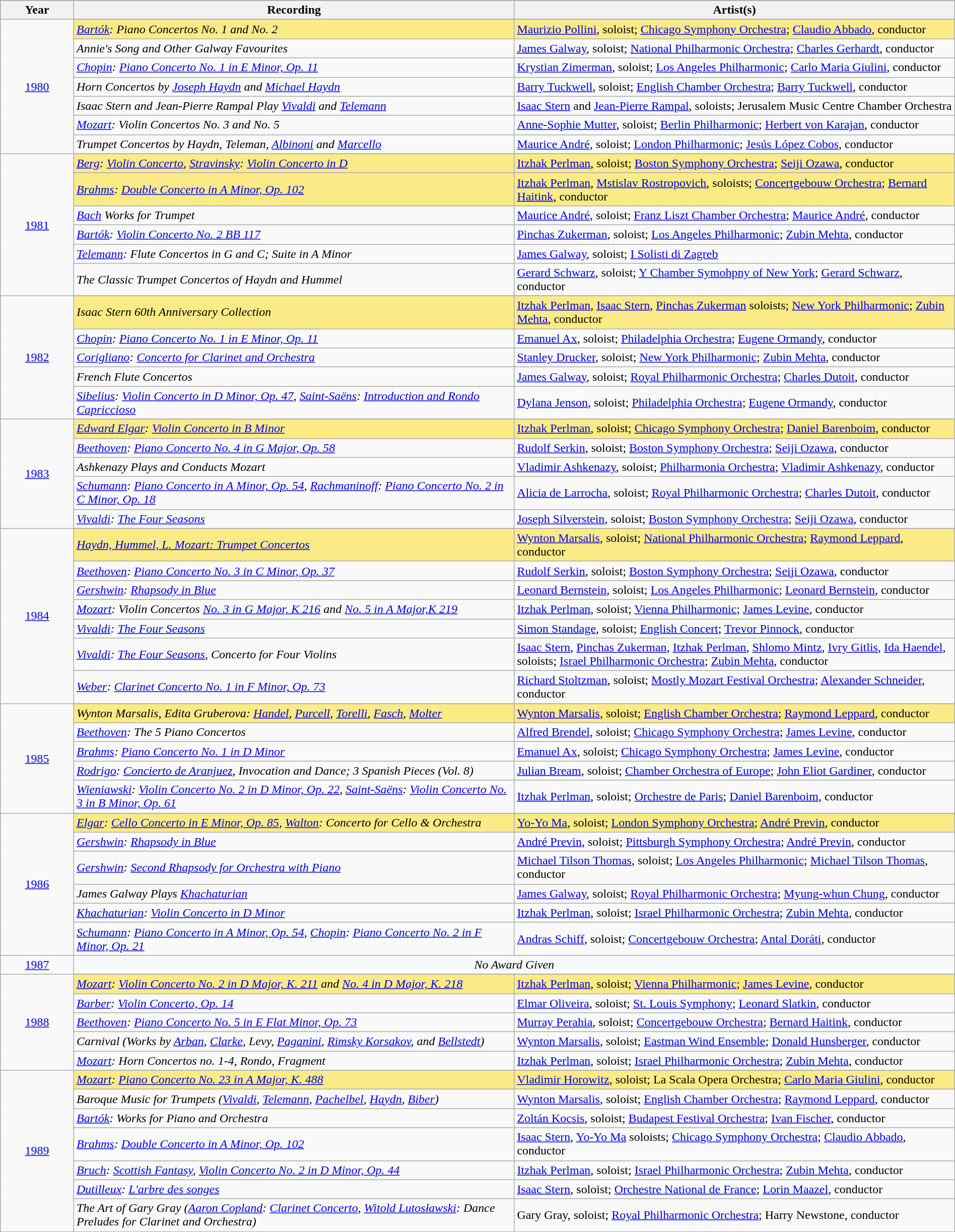<table class="wikitable" style="width:100%">
<tr bgcolor="#bebebe">
</tr>
<tr bgcolor="#bebebe">
<th width="5%">Year</th>
<th width="30%">Recording</th>
<th width="30%">Artist(s)</th>
</tr>
<tr>
<td rowspan="8" style="text-align:center;"><a href='#'>1980</a><br></td>
</tr>
<tr style="background:#FAEB86;">
<td><em><a href='#'>Bartók</a>: Piano Concertos No. 1 and No. 2</em></td>
<td><a href='#'>Maurizio Pollini</a>, soloist; <a href='#'>Chicago Symphony Orchestra</a>; <a href='#'>Claudio Abbado</a>, conductor</td>
</tr>
<tr>
<td><em>Annie's Song and Other Galway Favourites</em></td>
<td><a href='#'>James Galway</a>, soloist; <a href='#'>National Philharmonic Orchestra</a>; <a href='#'>Charles Gerhardt</a>, conductor</td>
</tr>
<tr>
<td><em><a href='#'>Chopin</a>: <a href='#'>Piano Concerto No. 1 in E Minor, Op. 11</a></em></td>
<td><a href='#'>Krystian Zimerman</a>, soloist; <a href='#'>Los Angeles Philharmonic</a>; <a href='#'>Carlo Maria Giulini</a>, conductor</td>
</tr>
<tr>
<td><em>Horn Concertos by <a href='#'>Joseph Haydn</a> and <a href='#'>Michael Haydn</a></em></td>
<td><a href='#'>Barry Tuckwell</a>, soloist; <a href='#'>English Chamber Orchestra</a>; <a href='#'>Barry Tuckwell</a>, conductor</td>
</tr>
<tr>
<td><em>Isaac Stern and Jean-Pierre Rampal Play <a href='#'>Vivaldi</a> and <a href='#'>Telemann</a></em></td>
<td><a href='#'>Isaac Stern</a> and <a href='#'>Jean-Pierre Rampal</a>, soloists; Jerusalem Music Centre Chamber Orchestra</td>
</tr>
<tr>
<td><em><a href='#'>Mozart</a>: Violin Concertos No. 3 and No. 5</em></td>
<td><a href='#'>Anne-Sophie Mutter</a>, soloist; <a href='#'>Berlin Philharmonic</a>; <a href='#'>Herbert von Karajan</a>, conductor</td>
</tr>
<tr>
<td><em>Trumpet Concertos by Haydn, Teleman, <a href='#'>Albinoni</a> and <a href='#'>Marcello</a></em></td>
<td><a href='#'>Maurice André</a>, soloist; <a href='#'>London Philharmonic</a>; <a href='#'>Jesús López Cobos</a>, conductor</td>
</tr>
<tr>
<td rowspan="7" style="text-align:center;"><a href='#'>1981</a><br></td>
</tr>
<tr style="background:#FAEB86;">
<td><em><a href='#'>Berg</a>: <a href='#'>Violin Concerto</a>, <a href='#'>Stravinsky</a>: <a href='#'>Violin Concerto in D</a></em></td>
<td><a href='#'>Itzhak Perlman</a>, soloist; <a href='#'>Boston Symphony Orchestra</a>; <a href='#'>Seiji Ozawa</a>, conductor</td>
</tr>
<tr style="background:#FAEB86;">
<td><em><a href='#'>Brahms</a>: <a href='#'>Double Concerto in A Minor, Op. 102</a></em></td>
<td><a href='#'>Itzhak Perlman</a>, <a href='#'>Mstislav Rostropovich</a>, soloists; <a href='#'>Concertgebouw Orchestra</a>; <a href='#'>Bernard Haitink</a>, conductor</td>
</tr>
<tr>
<td><em><a href='#'>Bach</a> Works for Trumpet</em></td>
<td><a href='#'>Maurice André</a>, soloist; <a href='#'>Franz Liszt Chamber Orchestra</a>; <a href='#'>Maurice André</a>, conductor</td>
</tr>
<tr>
<td><em><a href='#'>Bartók</a>: <a href='#'>Violin Concerto No. 2 BB 117</a></em></td>
<td><a href='#'>Pinchas Zukerman</a>, soloist; <a href='#'>Los Angeles Philharmonic</a>; <a href='#'>Zubin Mehta</a>, conductor</td>
</tr>
<tr>
<td><em><a href='#'>Telemann</a>: Flute Concertos in G and C; Suite in A Minor</em></td>
<td><a href='#'>James Galway</a>, soloist; <a href='#'>I Solisti di Zagreb</a></td>
</tr>
<tr>
<td><em>The Classic Trumpet Concertos of Haydn and Hummel</em></td>
<td><a href='#'>Gerard Schwarz</a>, soloist; <a href='#'>Y Chamber Symohpny of New York</a>; <a href='#'>Gerard Schwarz</a>, conductor</td>
</tr>
<tr>
<td rowspan="6" style="text-align:center;"><a href='#'>1982</a><br></td>
</tr>
<tr style="background:#FAEB86;">
<td><em>Isaac Stern 60th Anniversary Collection</em></td>
<td><a href='#'>Itzhak Perlman</a>, <a href='#'>Isaac Stern</a>, <a href='#'>Pinchas Zukerman</a> soloists; <a href='#'>New York Philharmonic</a>; <a href='#'>Zubin Mehta</a>, conductor</td>
</tr>
<tr>
<td><em><a href='#'>Chopin</a>: <a href='#'>Piano Concerto No. 1 in E Minor, Op. 11</a></em></td>
<td><a href='#'>Emanuel Ax</a>, soloist; <a href='#'>Philadelphia Orchestra</a>; <a href='#'>Eugene Ormandy</a>, conductor</td>
</tr>
<tr>
<td><em><a href='#'>Corigliano</a>: <a href='#'>Concerto for Clarinet and Orchestra</a></em></td>
<td><a href='#'>Stanley Drucker</a>, soloist; <a href='#'>New York Philharmonic</a>; <a href='#'>Zubin Mehta</a>, conductor</td>
</tr>
<tr>
<td><em>French Flute Concertos</em></td>
<td><a href='#'>James Galway</a>, soloist; <a href='#'>Royal Philharmonic Orchestra</a>; <a href='#'>Charles Dutoit</a>, conductor</td>
</tr>
<tr>
<td><em><a href='#'>Sibelius</a>: <a href='#'>Violin Concerto in D Minor, Op. 47</a>, <a href='#'>Saint-Saëns</a>: <a href='#'>Introduction and Rondo Capriccioso</a></em></td>
<td><a href='#'>Dylana Jenson</a>, soloist; <a href='#'>Philadelphia Orchestra</a>; <a href='#'>Eugene Ormandy</a>, conductor</td>
</tr>
<tr>
<td rowspan="6" style="text-align:center;"><a href='#'>1983</a><br></td>
</tr>
<tr style="background:#FAEB86;">
<td><em><a href='#'>Edward Elgar</a>: <a href='#'>Violin Concerto in B Minor</a></em></td>
<td><a href='#'>Itzhak Perlman</a>, soloist; <a href='#'>Chicago Symphony Orchestra</a>; <a href='#'>Daniel Barenboim</a>, conductor</td>
</tr>
<tr>
<td><em><a href='#'>Beethoven</a>: <a href='#'>Piano Concerto No. 4 in G Major, Op. 58</a></em></td>
<td><a href='#'>Rudolf Serkin</a>, soloist; <a href='#'>Boston Symphony Orchestra</a>; <a href='#'>Seiji Ozawa</a>, conductor</td>
</tr>
<tr>
<td><em>Ashkenazy Plays and Conducts Mozart</em></td>
<td><a href='#'>Vladimir Ashkenazy</a>, soloist; <a href='#'>Philharmonia Orchestra</a>; <a href='#'>Vladimir Ashkenazy</a>, conductor</td>
</tr>
<tr>
<td><em><a href='#'>Schumann</a>: <a href='#'>Piano Concerto in A Minor, Op. 54</a>, <a href='#'>Rachmaninoff</a>: <a href='#'>Piano Concerto No. 2 in C Minor, Op. 18</a></em></td>
<td><a href='#'>Alicia de Larrocha</a>, soloist; <a href='#'>Royal Philharmonic Orchestra</a>; <a href='#'>Charles Dutoit</a>, conductor</td>
</tr>
<tr>
<td><em><a href='#'>Vivaldi</a>: <a href='#'>The Four Seasons</a></em></td>
<td><a href='#'>Joseph Silverstein</a>, soloist; <a href='#'>Boston Symphony Orchestra</a>; <a href='#'>Seiji Ozawa</a>, conductor</td>
</tr>
<tr>
<td rowspan="8" style="text-align:center;"><a href='#'>1984</a><br></td>
</tr>
<tr style="background:#FAEB86;">
<td><em><a href='#'>Haydn, Hummel, L. Mozart: Trumpet Concertos</a></em></td>
<td><a href='#'>Wynton Marsalis</a>, soloist; <a href='#'>National Philharmonic Orchestra</a>; <a href='#'>Raymond Leppard</a>, conductor</td>
</tr>
<tr>
<td><em><a href='#'>Beethoven</a>: <a href='#'>Piano Concerto No. 3 in C Minor, Op. 37</a></em></td>
<td><a href='#'>Rudolf Serkin</a>, soloist; <a href='#'>Boston Symphony Orchestra</a>; <a href='#'>Seiji Ozawa</a>, conductor</td>
</tr>
<tr>
<td><em><a href='#'>Gershwin</a>: <a href='#'>Rhapsody in Blue </a></em></td>
<td><a href='#'>Leonard Bernstein</a>, soloist; <a href='#'>Los Angeles Philharmonic</a>; <a href='#'>Leonard Bernstein</a>, conductor</td>
</tr>
<tr>
<td><em><a href='#'>Mozart</a>: Violin Concertos <a href='#'>No. 3 in G Major, K 216</a> and <a href='#'>No. 5 in A Major,K 219</a></em></td>
<td><a href='#'>Itzhak Perlman</a>, soloist; <a href='#'>Vienna Philharmonic</a>; <a href='#'>James Levine</a>, conductor</td>
</tr>
<tr>
<td><em><a href='#'>Vivaldi</a>: <a href='#'>The Four Seasons</a></em></td>
<td><a href='#'>Simon Standage</a>, soloist; <a href='#'>English Concert</a>; <a href='#'>Trevor Pinnock</a>, conductor</td>
</tr>
<tr>
<td><em><a href='#'>Vivaldi</a>: <a href='#'>The Four Seasons</a>, Concerto for Four Violins</em></td>
<td><a href='#'>Isaac Stern</a>, <a href='#'>Pinchas Zukerman</a>, <a href='#'>Itzhak Perlman</a>, <a href='#'>Shlomo Mintz</a>, <a href='#'>Ivry Gitlis</a>, <a href='#'>Ida Haendel</a>, soloists; <a href='#'>Israel Philharmonic Orchestra</a>; <a href='#'>Zubin Mehta</a>, conductor</td>
</tr>
<tr>
<td><em><a href='#'>Weber</a>: <a href='#'>Clarinet Concerto No. 1 in F Minor, Op. 73</a></em></td>
<td><a href='#'>Richard Stoltzman</a>, soloist; <a href='#'>Mostly Mozart Festival Orchestra</a>; <a href='#'>Alexander Schneider</a>, conductor</td>
</tr>
<tr>
<td rowspan="6" style="text-align:center;"><a href='#'>1985</a><br></td>
</tr>
<tr style="background:#FAEB86;">
<td><em>Wynton Marsalis, Edita Gruberova: <a href='#'>Handel</a>, <a href='#'>Purcell</a>, <a href='#'>Torelli</a>, <a href='#'>Fasch</a>, <a href='#'>Molter</a></em></td>
<td><a href='#'>Wynton Marsalis</a>, soloist; <a href='#'>English Chamber Orchestra</a>; <a href='#'>Raymond Leppard</a>, conductor</td>
</tr>
<tr>
<td><em><a href='#'>Beethoven</a>: The 5 Piano Concertos</em></td>
<td><a href='#'>Alfred Brendel</a>, soloist; <a href='#'>Chicago Symphony Orchestra</a>; <a href='#'>James Levine</a>, conductor</td>
</tr>
<tr>
<td><em><a href='#'>Brahms</a>: <a href='#'>Piano Concerto No. 1 in D Minor</a></em></td>
<td><a href='#'>Emanuel Ax</a>, soloist; <a href='#'>Chicago Symphony Orchestra</a>; <a href='#'>James Levine</a>, conductor</td>
</tr>
<tr>
<td><em><a href='#'>Rodrigo</a>: <a href='#'>Concierto de Aranjuez</a>, Invocation and Dance; 3 Spanish Pieces (Vol. 8)</em></td>
<td><a href='#'>Julian Bream</a>, soloist; <a href='#'>Chamber Orchestra of Europe</a>; <a href='#'>John Eliot Gardiner</a>, conductor</td>
</tr>
<tr>
<td><em><a href='#'>Wieniawski</a>: <a href='#'>Violin Concerto No. 2 in D Minor, Op. 22</a>, <a href='#'>Saint-Saëns</a>: <a href='#'>Violin Concerto No. 3 in B Minor, Op. 61</a></em></td>
<td><a href='#'>Itzhak Perlman</a>, soloist; <a href='#'>Orchestre de Paris</a>; <a href='#'>Daniel Barenboim</a>, conductor</td>
</tr>
<tr>
<td rowspan="7" style="text-align:center;"><a href='#'>1986</a><br></td>
</tr>
<tr style="background:#FAEB86;">
<td><em><a href='#'>Elgar</a>: <a href='#'>Cello Concerto in E Minor, Op. 85</a>, <a href='#'>Walton</a>: Concerto for Cello & Orchestra</em></td>
<td><a href='#'>Yo-Yo Ma</a>, soloist; <a href='#'>London Symphony Orchestra</a>; <a href='#'>André Previn</a>, conductor</td>
</tr>
<tr>
<td><em><a href='#'>Gershwin</a>: <a href='#'>Rhapsody in Blue</a></em></td>
<td><a href='#'>André Previn</a>, soloist; <a href='#'>Pittsburgh Symphony Orchestra</a>; <a href='#'>André Previn</a>, conductor</td>
</tr>
<tr>
<td><em><a href='#'>Gershwin</a>: <a href='#'>Second Rhapsody for Orchestra with Piano</a></em></td>
<td><a href='#'>Michael Tilson Thomas</a>, soloist; <a href='#'>Los Angeles Philharmonic</a>; <a href='#'>Michael Tilson Thomas</a>, conductor</td>
</tr>
<tr>
<td><em>James Galway Plays <a href='#'>Khachaturian</a></em></td>
<td><a href='#'>James Galway</a>, soloist; <a href='#'>Royal Philharmonic Orchestra</a>; <a href='#'>Myung-whun Chung</a>, conductor</td>
</tr>
<tr>
<td><em><a href='#'>Khachaturian</a>: <a href='#'>Violin Concerto in D Minor</a></em></td>
<td><a href='#'>Itzhak Perlman</a>, soloist; <a href='#'>Israel Philharmonic Orchestra</a>; <a href='#'>Zubin Mehta</a>, conductor</td>
</tr>
<tr>
<td><em><a href='#'>Schumann</a>: <a href='#'>Piano Concerto in A Minor, Op. 54</a>, <a href='#'>Chopin</a>: <a href='#'>Piano Concerto No. 2 in F Minor, Op. 21</a></em></td>
<td><a href='#'>Andras Schiff</a>, soloist; <a href='#'>Concertgebouw Orchestra</a>; <a href='#'>Antal Doráti</a>, conductor</td>
</tr>
<tr>
<td style="text-align:center;"><a href='#'>1987</a></td>
<td colspan="2" style="text-align:center;"><em>No Award Given</em></td>
</tr>
<tr>
<td rowspan="6" style="text-align:center;"><a href='#'>1988</a><br></td>
</tr>
<tr style="background:#FAEB86;">
<td><em><a href='#'>Mozart</a>: <a href='#'>Violin Concerto No. 2 in D Major, K. 211</a> and <a href='#'>No. 4 in D Major, K. 218</a></em></td>
<td><a href='#'>Itzhak Perlman</a>, soloist; <a href='#'>Vienna Philharmonic</a>; <a href='#'>James Levine</a>, conductor</td>
</tr>
<tr>
<td><em><a href='#'>Barber</a>: <a href='#'>Violin Concerto, Op. 14</a></em></td>
<td><a href='#'>Elmar Oliveira</a>, soloist; <a href='#'>St. Louis Symphony</a>; <a href='#'>Leonard Slatkin</a>, conductor</td>
</tr>
<tr>
<td><em><a href='#'>Beethoven</a>: <a href='#'>Piano Concerto No. 5 in E Flat Minor, Op. 73</a></em></td>
<td><a href='#'>Murray Perahia</a>, soloist; <a href='#'>Concertgebouw Orchestra</a>; <a href='#'>Bernard Haitink</a>, conductor</td>
</tr>
<tr>
<td><em>Carnival (Works by <a href='#'>Arban</a>, <a href='#'>Clarke</a>, Levy, <a href='#'>Paganini</a>, <a href='#'>Rimsky Korsakov</a>, and <a href='#'>Bellstedt</a>)</em></td>
<td><a href='#'>Wynton Marsalis</a>, soloist; <a href='#'>Eastman Wind Ensemble</a>; <a href='#'>Donald Hunsberger</a>, conductor</td>
</tr>
<tr>
<td><em><a href='#'>Mozart</a>: Horn Concertos no. 1-4, Rondo, Fragment</em></td>
<td><a href='#'>Itzhak Perlman</a>, soloist; <a href='#'>Israel Philharmonic Orchestra</a>; <a href='#'>Zubin Mehta</a>, conductor</td>
</tr>
<tr>
<td rowspan="8" style="text-align:center;"><a href='#'>1989</a><br></td>
</tr>
<tr style="background:#FAEB86;">
<td><em><a href='#'>Mozart</a>: <a href='#'>Piano Concerto No. 23 in A Major, K. 488</a></em></td>
<td><a href='#'>Vladimir Horowitz</a>, soloist; La Scala Opera Orchestra; <a href='#'>Carlo Maria Giulini</a>, conductor</td>
</tr>
<tr>
<td><em>Baroque Music for Trumpets (<a href='#'>Vivaldi</a>, <a href='#'>Telemann</a>, <a href='#'>Pachelbel</a>, <a href='#'>Haydn</a>, <a href='#'>Biber</a>)</em></td>
<td><a href='#'>Wynton Marsalis</a>, soloist; <a href='#'>English Chamber Orchestra</a>; <a href='#'>Raymond Leppard</a>, conductor</td>
</tr>
<tr>
<td><em><a href='#'>Bartók</a>: Works for Piano and Orchestra</em></td>
<td><a href='#'>Zoltán Kocsis</a>, soloist; <a href='#'>Budapest Festival Orchestra</a>; <a href='#'>Ivan Fischer</a>, conductor</td>
</tr>
<tr>
<td><em><a href='#'>Brahms</a>: <a href='#'>Double Concerto in A Minor, Op. 102</a></em></td>
<td><a href='#'>Isaac Stern</a>, <a href='#'>Yo-Yo Ma</a> soloists; <a href='#'>Chicago Symphony Orchestra</a>; <a href='#'>Claudio Abbado</a>, conductor</td>
</tr>
<tr>
<td><em><a href='#'>Bruch</a>: <a href='#'>Scottish Fantasy</a>, <a href='#'>Violin Concerto No. 2 in D Minor, Op. 44</a></em></td>
<td><a href='#'>Itzhak Perlman</a>, soloist; <a href='#'>Israel Philharmonic Orchestra</a>; <a href='#'>Zubin Mehta</a>, conductor</td>
</tr>
<tr>
<td><em><a href='#'>Dutilleux</a>: <a href='#'>L'arbre des songes</a></em></td>
<td><a href='#'>Isaac Stern</a>, soloist; <a href='#'>Orchestre National de France</a>; <a href='#'>Lorin Maazel</a>, conductor</td>
</tr>
<tr>
<td><em>The Art of Gary Gray (<a href='#'>Aaron Copland</a>: <a href='#'>Clarinet Concerto</a>, <a href='#'>Witold Lutosławski</a>: Dance Preludes for Clarinet and Orchestra)</em></td>
<td>Gary Gray, soloist; <a href='#'>Royal Philharmonic Orchestra</a>; Harry Newstone, conductor</td>
</tr>
</table>
